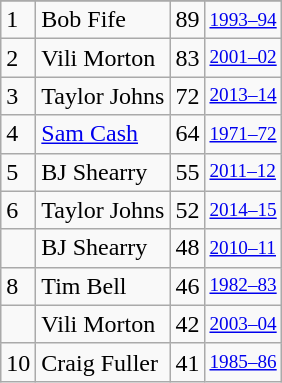<table class="wikitable">
<tr>
</tr>
<tr>
<td>1</td>
<td>Bob Fife</td>
<td>89</td>
<td style="font-size:80%;"><a href='#'>1993–94</a></td>
</tr>
<tr>
<td>2</td>
<td>Vili Morton</td>
<td>83</td>
<td style="font-size:80%;"><a href='#'>2001–02</a></td>
</tr>
<tr>
<td>3</td>
<td>Taylor Johns</td>
<td>72</td>
<td style="font-size:80%;"><a href='#'>2013–14</a></td>
</tr>
<tr>
<td>4</td>
<td><a href='#'>Sam Cash</a></td>
<td>64</td>
<td style="font-size:80%;"><a href='#'>1971–72</a></td>
</tr>
<tr>
<td>5</td>
<td>BJ Shearry</td>
<td>55</td>
<td style="font-size:80%;"><a href='#'>2011–12</a></td>
</tr>
<tr>
<td>6</td>
<td>Taylor Johns</td>
<td>52</td>
<td style="font-size:80%;"><a href='#'>2014–15</a></td>
</tr>
<tr>
<td></td>
<td>BJ Shearry</td>
<td>48</td>
<td style="font-size:80%;"><a href='#'>2010–11</a></td>
</tr>
<tr>
<td>8</td>
<td>Tim Bell</td>
<td>46</td>
<td style="font-size:80%;"><a href='#'>1982–83</a></td>
</tr>
<tr>
<td></td>
<td>Vili Morton</td>
<td>42</td>
<td style="font-size:80%;"><a href='#'>2003–04</a></td>
</tr>
<tr>
<td>10</td>
<td>Craig Fuller</td>
<td>41</td>
<td style="font-size:80%;"><a href='#'>1985–86</a></td>
</tr>
</table>
